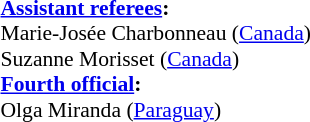<table width=50% style="font-size: 90%">
<tr>
<td><br><strong><a href='#'>Assistant referees</a>:</strong>
<br>Marie-Josée Charbonneau (<a href='#'>Canada</a>)
<br>Suzanne Morisset (<a href='#'>Canada</a>)
<br><strong><a href='#'>Fourth official</a>:</strong>
<br>Olga Miranda (<a href='#'>Paraguay</a>)</td>
</tr>
</table>
